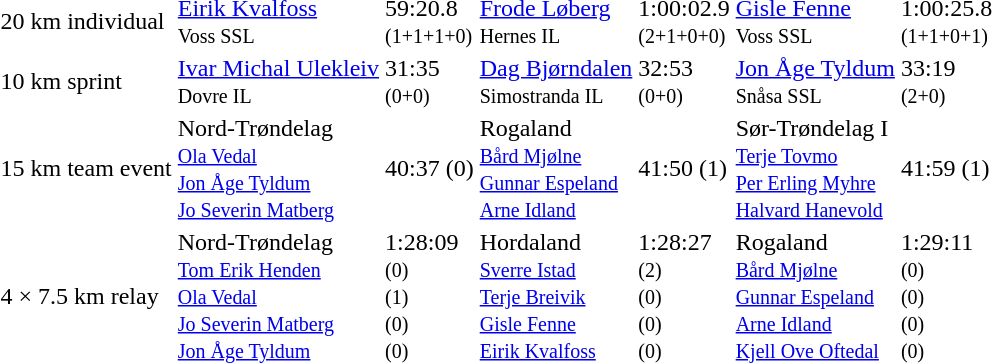<table>
<tr>
<td>20 km individual</td>
<td><a href='#'>Eirik Kvalfoss</a><br><small>Voss SSL</small></td>
<td>59:20.8<br><small>(1+1+1+0)</small></td>
<td><a href='#'>Frode Løberg</a><br><small>Hernes IL</small></td>
<td>1:00:02.9<br><small>(2+1+0+0)</small></td>
<td><a href='#'>Gisle Fenne</a><br><small>Voss SSL</small></td>
<td>1:00:25.8<br><small>(1+1+0+1)</small></td>
</tr>
<tr>
<td>10 km sprint</td>
<td><a href='#'>Ivar Michal Ulekleiv</a><br><small>Dovre IL</small></td>
<td>31:35<br><small>(0+0)</small></td>
<td><a href='#'>Dag Bjørndalen</a><br><small>Simostranda IL</small></td>
<td>32:53<br><small>(0+0)</small></td>
<td><a href='#'>Jon Åge Tyldum</a><br><small>Snåsa SSL</small></td>
<td>33:19<br><small>(2+0)</small></td>
</tr>
<tr>
<td>15 km team event</td>
<td>Nord-Trøndelag<br><small><a href='#'>Ola Vedal</a><br><a href='#'>Jon Åge Tyldum</a><br><a href='#'>Jo Severin Matberg</a></small></td>
<td>40:37 (0)</td>
<td>Rogaland<br><small><a href='#'>Bård Mjølne</a><br><a href='#'>Gunnar Espeland</a><br><a href='#'>Arne Idland</a></small></td>
<td>41:50 (1)</td>
<td>Sør-Trøndelag I<br><small><a href='#'>Terje Tovmo</a><br><a href='#'>Per Erling Myhre</a><br><a href='#'>Halvard Hanevold</a></small></td>
<td>41:59 (1)</td>
</tr>
<tr>
<td>4 × 7.5 km relay</td>
<td>Nord-Trøndelag<br><small><a href='#'>Tom Erik Henden</a><br><a href='#'>Ola Vedal</a><br><a href='#'>Jo Severin Matberg</a><br><a href='#'>Jon Åge Tyldum</a></small></td>
<td>1:28:09<br><small>(0)<br>(1)<br>(0)<br>(0)</small></td>
<td>Hordaland<br><small><a href='#'>Sverre Istad</a><br><a href='#'>Terje Breivik</a><br><a href='#'>Gisle Fenne</a><br><a href='#'>Eirik Kvalfoss</a></small></td>
<td>1:28:27<br><small>(2)<br>(0)<br>(0)<br>(0)</small></td>
<td>Rogaland<br><small><a href='#'>Bård Mjølne</a><br><a href='#'>Gunnar Espeland</a><br><a href='#'>Arne Idland</a><br><a href='#'>Kjell Ove Oftedal</a></small></td>
<td>1:29:11<br><small>(0)<br>(0)<br>(0)<br>(0)</small></td>
</tr>
</table>
